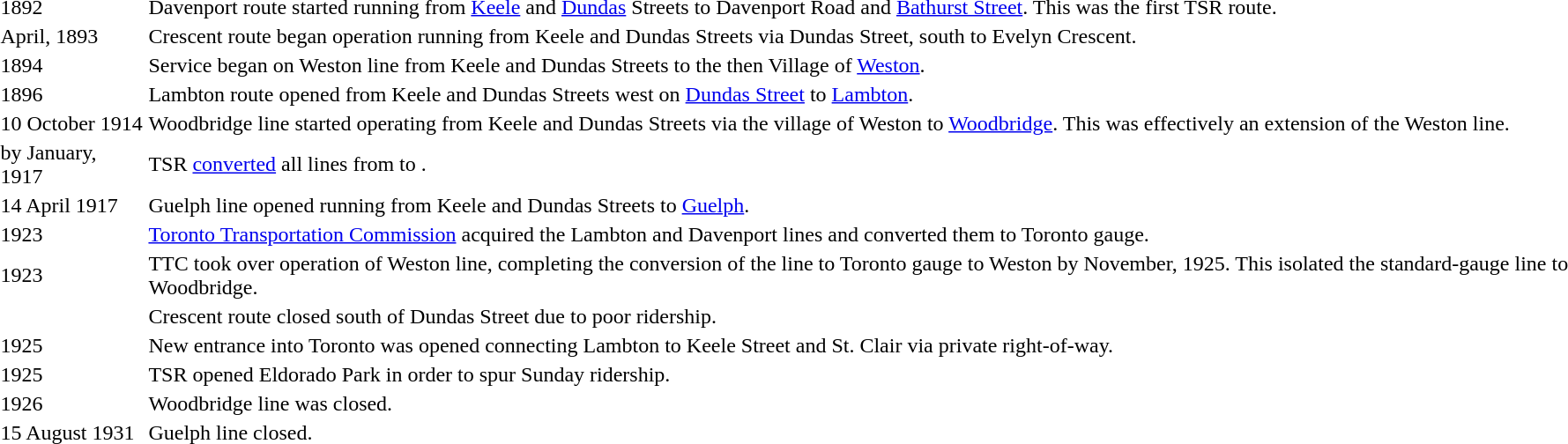<table>
<tr>
<td>1892</td>
<td>Davenport route started running from <a href='#'>Keele</a> and <a href='#'>Dundas</a> Streets to Davenport Road and <a href='#'>Bathurst Street</a>. This was the first TSR route.</td>
</tr>
<tr>
<td>April, 1893</td>
<td>Crescent route began operation running from Keele and Dundas Streets via Dundas Street, south to Evelyn Crescent.</td>
</tr>
<tr>
<td>1894</td>
<td>Service began on Weston line from Keele and Dundas Streets to the then Village of <a href='#'>Weston</a>.</td>
</tr>
<tr>
<td>1896</td>
<td>Lambton route opened from Keele and Dundas Streets west on <a href='#'>Dundas Street</a> to <a href='#'>Lambton</a>.</td>
</tr>
<tr>
<td>10 October 1914</td>
<td>Woodbridge line started operating from Keele and Dundas Streets via the village of Weston to <a href='#'>Woodbridge</a>. This was effectively an extension of the Weston line.</td>
</tr>
<tr>
<td>by January, 1917</td>
<td>TSR <a href='#'>converted</a> all lines from  to .</td>
</tr>
<tr>
<td>14 April 1917</td>
<td>Guelph line opened running from Keele and Dundas Streets to <a href='#'>Guelph</a>.</td>
</tr>
<tr>
<td>1923</td>
<td><a href='#'>Toronto Transportation Commission</a> acquired the Lambton and Davenport lines and converted them to Toronto gauge.</td>
</tr>
<tr>
<td>1923</td>
<td>TTC took over operation of Weston line, completing the conversion of the line to Toronto gauge to Weston by November, 1925. This isolated the standard-gauge line to Woodbridge.</td>
</tr>
<tr>
<td></td>
<td>Crescent route closed south of Dundas Street due to poor ridership.</td>
</tr>
<tr>
<td>1925</td>
<td>New entrance into Toronto was opened connecting Lambton to Keele Street and St. Clair via private right-of-way.</td>
</tr>
<tr>
<td>1925</td>
<td>TSR opened Eldorado Park in order to spur Sunday ridership.</td>
</tr>
<tr>
<td>1926</td>
<td>Woodbridge line was closed.</td>
</tr>
<tr>
<td>15 August 1931</td>
<td>Guelph line closed.</td>
</tr>
</table>
